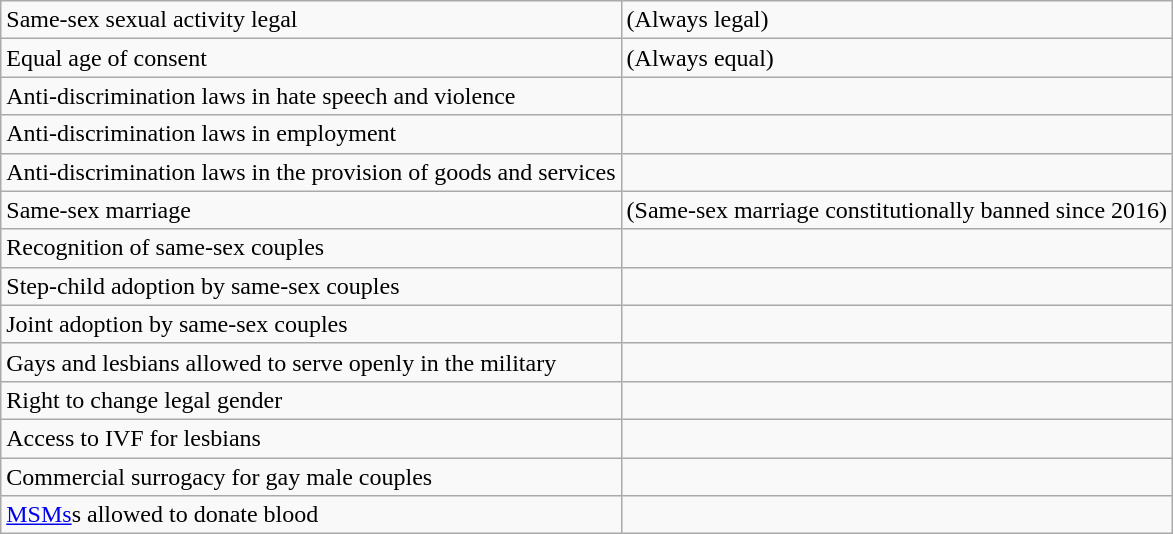<table class="wikitable">
<tr>
<td>Same-sex sexual activity legal</td>
<td> (Always legal)</td>
</tr>
<tr>
<td>Equal age of consent</td>
<td> (Always equal)</td>
</tr>
<tr>
<td>Anti-discrimination laws in hate speech and violence</td>
<td></td>
</tr>
<tr>
<td>Anti-discrimination laws in employment</td>
<td></td>
</tr>
<tr>
<td>Anti-discrimination laws in the provision of goods and services</td>
<td></td>
</tr>
<tr>
<td>Same-sex marriage</td>
<td> (Same-sex marriage constitutionally banned since 2016)</td>
</tr>
<tr>
<td>Recognition of same-sex couples</td>
<td></td>
</tr>
<tr>
<td>Step-child adoption by same-sex couples</td>
<td></td>
</tr>
<tr>
<td>Joint adoption by same-sex couples</td>
<td></td>
</tr>
<tr>
<td>Gays and lesbians allowed to serve openly in the military</td>
<td></td>
</tr>
<tr>
<td>Right to change legal gender</td>
<td></td>
</tr>
<tr>
<td>Access to IVF for lesbians</td>
<td></td>
</tr>
<tr>
<td>Commercial surrogacy for gay male couples</td>
<td></td>
</tr>
<tr>
<td><a href='#'>MSMs</a>s allowed to donate blood</td>
<td></td>
</tr>
</table>
